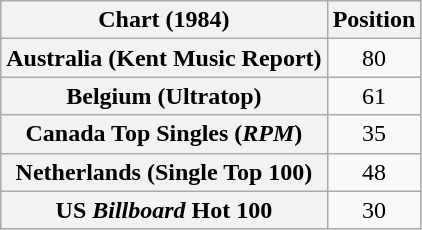<table class="wikitable sortable plainrowheaders">
<tr>
<th scope="col">Chart (1984)</th>
<th scope="col">Position</th>
</tr>
<tr>
<th scope="row">Australia (Kent Music Report)</th>
<td align="center">80</td>
</tr>
<tr>
<th scope="row">Belgium (Ultratop)</th>
<td align="center">61</td>
</tr>
<tr>
<th scope="row">Canada Top Singles (<em>RPM</em>)</th>
<td align="center">35</td>
</tr>
<tr>
<th scope="row">Netherlands (Single Top 100)</th>
<td align="center">48</td>
</tr>
<tr>
<th scope="row">US <em>Billboard</em> Hot 100</th>
<td align="center">30</td>
</tr>
</table>
